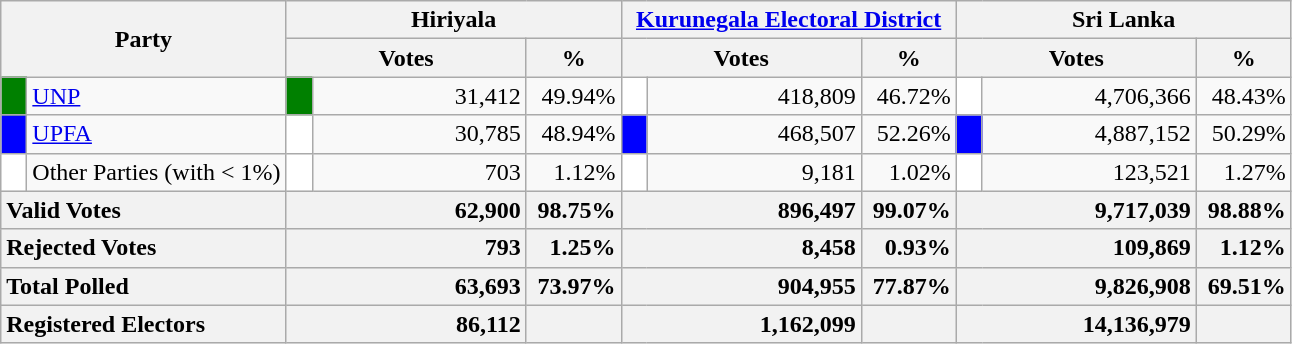<table class="wikitable">
<tr>
<th colspan="2" width="144px"rowspan="2">Party</th>
<th colspan="3" width="216px">Hiriyala</th>
<th colspan="3" width="216px"><a href='#'>Kurunegala Electoral District</a></th>
<th colspan="3" width="216px">Sri Lanka</th>
</tr>
<tr>
<th colspan="2" width="144px">Votes</th>
<th>%</th>
<th colspan="2" width="144px">Votes</th>
<th>%</th>
<th colspan="2" width="144px">Votes</th>
<th>%</th>
</tr>
<tr>
<td style="background-color:green;" width="10px"></td>
<td style="text-align:left;"><a href='#'>UNP</a></td>
<td style="background-color:green;" width="10px"></td>
<td style="text-align:right;">31,412</td>
<td style="text-align:right;">49.94%</td>
<td style="background-color:white;" width="10px"></td>
<td style="text-align:right;">418,809</td>
<td style="text-align:right;">46.72%</td>
<td style="background-color:white;" width="10px"></td>
<td style="text-align:right;">4,706,366</td>
<td style="text-align:right;">48.43%</td>
</tr>
<tr>
<td style="background-color:blue;" width="10px"></td>
<td style="text-align:left;"><a href='#'>UPFA</a></td>
<td style="background-color:white;" width="10px"></td>
<td style="text-align:right;">30,785</td>
<td style="text-align:right;">48.94%</td>
<td style="background-color:blue;" width="10px"></td>
<td style="text-align:right;">468,507</td>
<td style="text-align:right;">52.26%</td>
<td style="background-color:blue;" width="10px"></td>
<td style="text-align:right;">4,887,152</td>
<td style="text-align:right;">50.29%</td>
</tr>
<tr>
<td style="background-color:white;" width="10px"></td>
<td style="text-align:left;">Other Parties (with < 1%)</td>
<td style="background-color:white;" width="10px"></td>
<td style="text-align:right;">703</td>
<td style="text-align:right;">1.12%</td>
<td style="background-color:white;" width="10px"></td>
<td style="text-align:right;">9,181</td>
<td style="text-align:right;">1.02%</td>
<td style="background-color:white;" width="10px"></td>
<td style="text-align:right;">123,521</td>
<td style="text-align:right;">1.27%</td>
</tr>
<tr>
<th colspan="2" width="144px"style="text-align:left;">Valid Votes</th>
<th style="text-align:right;"colspan="2" width="144px">62,900</th>
<th style="text-align:right;">98.75%</th>
<th style="text-align:right;"colspan="2" width="144px">896,497</th>
<th style="text-align:right;">99.07%</th>
<th style="text-align:right;"colspan="2" width="144px">9,717,039</th>
<th style="text-align:right;">98.88%</th>
</tr>
<tr>
<th colspan="2" width="144px"style="text-align:left;">Rejected Votes</th>
<th style="text-align:right;"colspan="2" width="144px">793</th>
<th style="text-align:right;">1.25%</th>
<th style="text-align:right;"colspan="2" width="144px">8,458</th>
<th style="text-align:right;">0.93%</th>
<th style="text-align:right;"colspan="2" width="144px">109,869</th>
<th style="text-align:right;">1.12%</th>
</tr>
<tr>
<th colspan="2" width="144px"style="text-align:left;">Total Polled</th>
<th style="text-align:right;"colspan="2" width="144px">63,693</th>
<th style="text-align:right;">73.97%</th>
<th style="text-align:right;"colspan="2" width="144px">904,955</th>
<th style="text-align:right;">77.87%</th>
<th style="text-align:right;"colspan="2" width="144px">9,826,908</th>
<th style="text-align:right;">69.51%</th>
</tr>
<tr>
<th colspan="2" width="144px"style="text-align:left;">Registered Electors</th>
<th style="text-align:right;"colspan="2" width="144px">86,112</th>
<th></th>
<th style="text-align:right;"colspan="2" width="144px">1,162,099</th>
<th></th>
<th style="text-align:right;"colspan="2" width="144px">14,136,979</th>
<th></th>
</tr>
</table>
